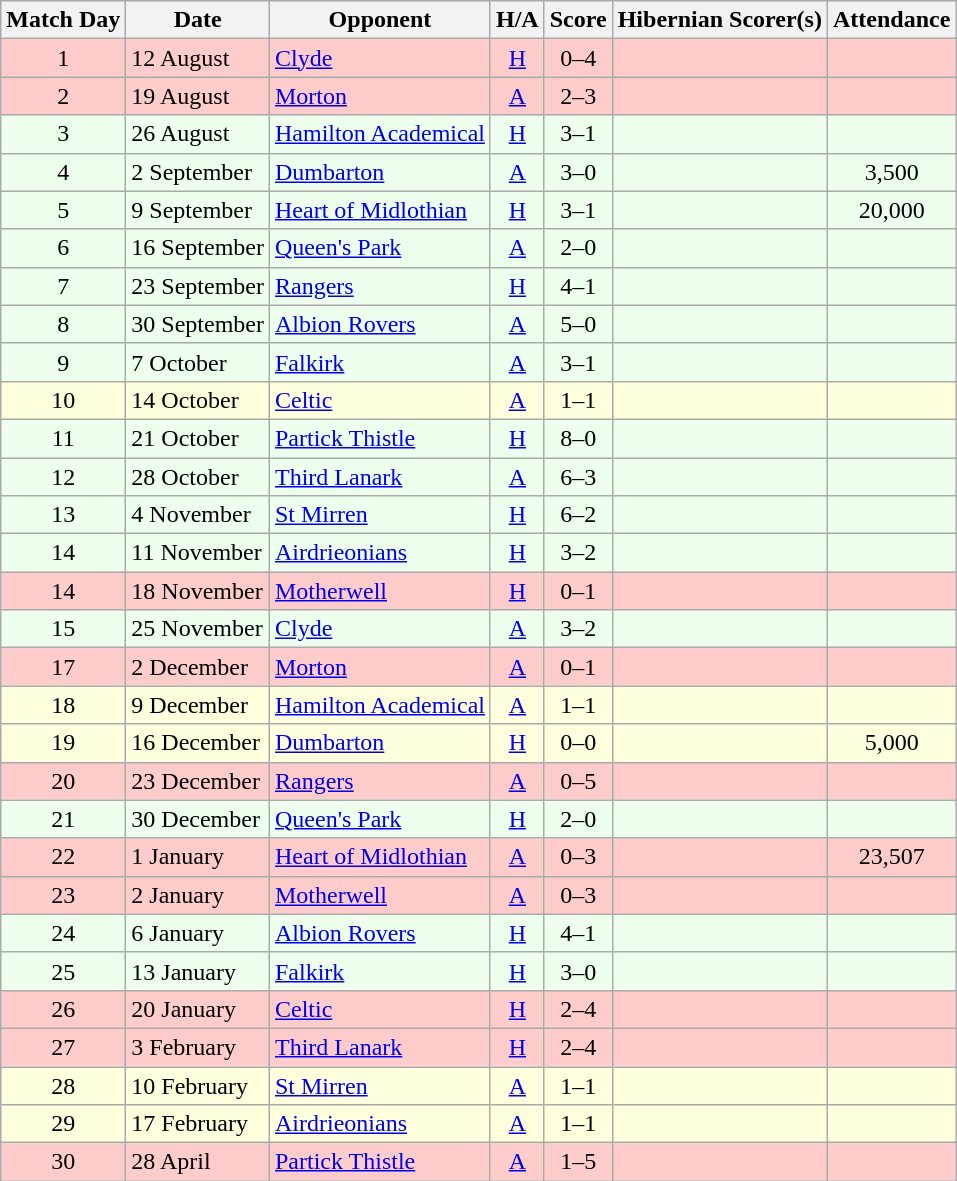<table class="wikitable" style="text-align:center">
<tr>
<th>Match Day</th>
<th>Date</th>
<th>Opponent</th>
<th>H/A</th>
<th>Score</th>
<th>Hibernian Scorer(s)</th>
<th>Attendance</th>
</tr>
<tr bgcolor=#FFCCCC>
<td>1</td>
<td align=left>12 August</td>
<td align=left><a href='#'>Clyde</a></td>
<td><a href='#'>H</a></td>
<td>0–4</td>
<td align=left></td>
<td></td>
</tr>
<tr bgcolor=#FFCCCC>
<td>2</td>
<td align=left>19 August</td>
<td align=left><a href='#'>Morton</a></td>
<td><a href='#'>A</a></td>
<td>2–3</td>
<td align=left></td>
<td></td>
</tr>
<tr bgcolor=#EEFFEE>
<td>3</td>
<td align=left>26 August</td>
<td align=left><a href='#'>Hamilton Academical</a></td>
<td><a href='#'>H</a></td>
<td>3–1</td>
<td align=left></td>
<td></td>
</tr>
<tr bgcolor=#EEFFEE>
<td>4</td>
<td align=left>2 September</td>
<td align=left><a href='#'>Dumbarton</a></td>
<td><a href='#'>A</a></td>
<td>3–0</td>
<td align=left></td>
<td>3,500</td>
</tr>
<tr bgcolor=#EEFFEE>
<td>5</td>
<td align=left>9 September</td>
<td align=left><a href='#'>Heart of Midlothian</a></td>
<td><a href='#'>H</a></td>
<td>3–1</td>
<td align=left></td>
<td>20,000</td>
</tr>
<tr bgcolor=#EEFFEE>
<td>6</td>
<td align=left>16 September</td>
<td align=left><a href='#'>Queen's Park</a></td>
<td><a href='#'>A</a></td>
<td>2–0</td>
<td align=left></td>
<td></td>
</tr>
<tr bgcolor=#EEFFEE>
<td>7</td>
<td align=left>23 September</td>
<td align=left><a href='#'>Rangers</a></td>
<td><a href='#'>H</a></td>
<td>4–1</td>
<td align=left></td>
<td></td>
</tr>
<tr bgcolor=#EEFFEE>
<td>8</td>
<td align=left>30 September</td>
<td align=left><a href='#'>Albion Rovers</a></td>
<td><a href='#'>A</a></td>
<td>5–0</td>
<td align=left></td>
<td></td>
</tr>
<tr bgcolor=#EEFFEE>
<td>9</td>
<td align=left>7 October</td>
<td align=left><a href='#'>Falkirk</a></td>
<td><a href='#'>A</a></td>
<td>3–1</td>
<td align=left></td>
<td></td>
</tr>
<tr bgcolor=#FFFFDD>
<td>10</td>
<td align=left>14 October</td>
<td align=left><a href='#'>Celtic</a></td>
<td><a href='#'>A</a></td>
<td>1–1</td>
<td align=left></td>
<td></td>
</tr>
<tr bgcolor=#EEFFEE>
<td>11</td>
<td align=left>21 October</td>
<td align=left><a href='#'>Partick Thistle</a></td>
<td><a href='#'>H</a></td>
<td>8–0</td>
<td align=left></td>
<td></td>
</tr>
<tr bgcolor=#EEFFEE>
<td>12</td>
<td align=left>28 October</td>
<td align=left><a href='#'>Third Lanark</a></td>
<td><a href='#'>A</a></td>
<td>6–3</td>
<td align=left></td>
<td></td>
</tr>
<tr bgcolor=#EEFFEE>
<td>13</td>
<td align=left>4 November</td>
<td align=left><a href='#'>St Mirren</a></td>
<td><a href='#'>H</a></td>
<td>6–2</td>
<td align=left></td>
<td></td>
</tr>
<tr bgcolor=#EEFFEE>
<td>14</td>
<td align=left>11 November</td>
<td align=left><a href='#'>Airdrieonians</a></td>
<td><a href='#'>H</a></td>
<td>3–2</td>
<td align=left></td>
<td></td>
</tr>
<tr bgcolor=#FFCCCC>
<td>14</td>
<td align=left>18 November</td>
<td align=left><a href='#'>Motherwell</a></td>
<td><a href='#'>H</a></td>
<td>0–1</td>
<td align=left></td>
<td></td>
</tr>
<tr bgcolor=#EEFFEE>
<td>15</td>
<td align=left>25 November</td>
<td align=left><a href='#'>Clyde</a></td>
<td><a href='#'>A</a></td>
<td>3–2</td>
<td align=left></td>
<td></td>
</tr>
<tr bgcolor=#FFCCCC>
<td>17</td>
<td align=left>2 December</td>
<td align=left><a href='#'>Morton</a></td>
<td><a href='#'>A</a></td>
<td>0–1</td>
<td align=left></td>
<td></td>
</tr>
<tr bgcolor=#FFFFDD>
<td>18</td>
<td align=left>9 December</td>
<td align=left><a href='#'>Hamilton Academical</a></td>
<td><a href='#'>A</a></td>
<td>1–1</td>
<td align=left></td>
<td></td>
</tr>
<tr bgcolor=#FFFFDD>
<td>19</td>
<td align=left>16 December</td>
<td align=left><a href='#'>Dumbarton</a></td>
<td><a href='#'>H</a></td>
<td>0–0</td>
<td align=left></td>
<td>5,000</td>
</tr>
<tr bgcolor=#FFCCCC>
<td>20</td>
<td align=left>23 December</td>
<td align=left><a href='#'>Rangers</a></td>
<td><a href='#'>A</a></td>
<td>0–5</td>
<td align=left></td>
<td></td>
</tr>
<tr bgcolor=#EEFFEE>
<td>21</td>
<td align=left>30 December</td>
<td align=left><a href='#'>Queen's Park</a></td>
<td><a href='#'>H</a></td>
<td>2–0</td>
<td align=left></td>
<td></td>
</tr>
<tr bgcolor=#FFCCCC>
<td>22</td>
<td align=left>1 January</td>
<td align=left><a href='#'>Heart of Midlothian</a></td>
<td><a href='#'>A</a></td>
<td>0–3</td>
<td align=left></td>
<td>23,507</td>
</tr>
<tr bgcolor=#FFCCCC>
<td>23</td>
<td align=left>2 January</td>
<td align=left><a href='#'>Motherwell</a></td>
<td><a href='#'>A</a></td>
<td>0–3</td>
<td align=left></td>
<td></td>
</tr>
<tr bgcolor=#EEFFEE>
<td>24</td>
<td align=left>6 January</td>
<td align=left><a href='#'>Albion Rovers</a></td>
<td><a href='#'>H</a></td>
<td>4–1</td>
<td align=left></td>
<td></td>
</tr>
<tr bgcolor=#EEFFEE>
<td>25</td>
<td align=left>13 January</td>
<td align=left><a href='#'>Falkirk</a></td>
<td><a href='#'>H</a></td>
<td>3–0</td>
<td align=left></td>
<td></td>
</tr>
<tr bgcolor=#FFCCCC>
<td>26</td>
<td align=left>20 January</td>
<td align=left><a href='#'>Celtic</a></td>
<td><a href='#'>H</a></td>
<td>2–4</td>
<td align=left></td>
<td></td>
</tr>
<tr bgcolor=#FFCCCC>
<td>27</td>
<td align=left>3 February</td>
<td align=left><a href='#'>Third Lanark</a></td>
<td><a href='#'>H</a></td>
<td>2–4</td>
<td align=left></td>
<td></td>
</tr>
<tr bgcolor=#FFFFDD>
<td>28</td>
<td align=left>10 February</td>
<td align=left><a href='#'>St Mirren</a></td>
<td><a href='#'>A</a></td>
<td>1–1</td>
<td align=left></td>
<td></td>
</tr>
<tr bgcolor=#FFFFDD>
<td>29</td>
<td align=left>17 February</td>
<td align=left><a href='#'>Airdrieonians</a></td>
<td><a href='#'>A</a></td>
<td>1–1</td>
<td align=left></td>
<td></td>
</tr>
<tr bgcolor=#FFCCCC>
<td>30</td>
<td align=left>28 April</td>
<td align=left><a href='#'>Partick Thistle</a></td>
<td><a href='#'>A</a></td>
<td>1–5</td>
<td align=left></td>
<td></td>
</tr>
</table>
